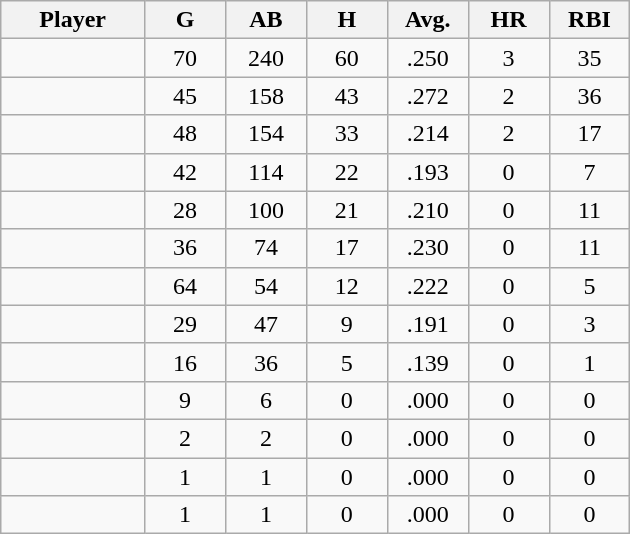<table class="wikitable sortable">
<tr>
<th bgcolor="#DDDDFF" width="16%">Player</th>
<th bgcolor="#DDDDFF" width="9%">G</th>
<th bgcolor="#DDDDFF" width="9%">AB</th>
<th bgcolor="#DDDDFF" width="9%">H</th>
<th bgcolor="#DDDDFF" width="9%">Avg.</th>
<th bgcolor="#DDDDFF" width="9%">HR</th>
<th bgcolor="#DDDDFF" width="9%">RBI</th>
</tr>
<tr align="center">
<td></td>
<td>70</td>
<td>240</td>
<td>60</td>
<td>.250</td>
<td>3</td>
<td>35</td>
</tr>
<tr align="center">
<td></td>
<td>45</td>
<td>158</td>
<td>43</td>
<td>.272</td>
<td>2</td>
<td>36</td>
</tr>
<tr align="center">
<td></td>
<td>48</td>
<td>154</td>
<td>33</td>
<td>.214</td>
<td>2</td>
<td>17</td>
</tr>
<tr align="center">
<td></td>
<td>42</td>
<td>114</td>
<td>22</td>
<td>.193</td>
<td>0</td>
<td>7</td>
</tr>
<tr align="center">
<td></td>
<td>28</td>
<td>100</td>
<td>21</td>
<td>.210</td>
<td>0</td>
<td>11</td>
</tr>
<tr align="center">
<td></td>
<td>36</td>
<td>74</td>
<td>17</td>
<td>.230</td>
<td>0</td>
<td>11</td>
</tr>
<tr align="center">
<td></td>
<td>64</td>
<td>54</td>
<td>12</td>
<td>.222</td>
<td>0</td>
<td>5</td>
</tr>
<tr align="center">
<td></td>
<td>29</td>
<td>47</td>
<td>9</td>
<td>.191</td>
<td>0</td>
<td>3</td>
</tr>
<tr align="center">
<td></td>
<td>16</td>
<td>36</td>
<td>5</td>
<td>.139</td>
<td>0</td>
<td>1</td>
</tr>
<tr align="center">
<td></td>
<td>9</td>
<td>6</td>
<td>0</td>
<td>.000</td>
<td>0</td>
<td>0</td>
</tr>
<tr align="center">
<td></td>
<td>2</td>
<td>2</td>
<td>0</td>
<td>.000</td>
<td>0</td>
<td>0</td>
</tr>
<tr align="center">
<td></td>
<td>1</td>
<td>1</td>
<td>0</td>
<td>.000</td>
<td>0</td>
<td>0</td>
</tr>
<tr align="center">
<td></td>
<td>1</td>
<td>1</td>
<td>0</td>
<td>.000</td>
<td>0</td>
<td>0</td>
</tr>
</table>
